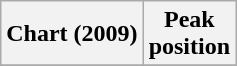<table class="wikitable plainrowheaders" style="text-align:center">
<tr>
<th scope="col">Chart (2009)</th>
<th scope="col">Peak<br>position</th>
</tr>
<tr>
</tr>
</table>
